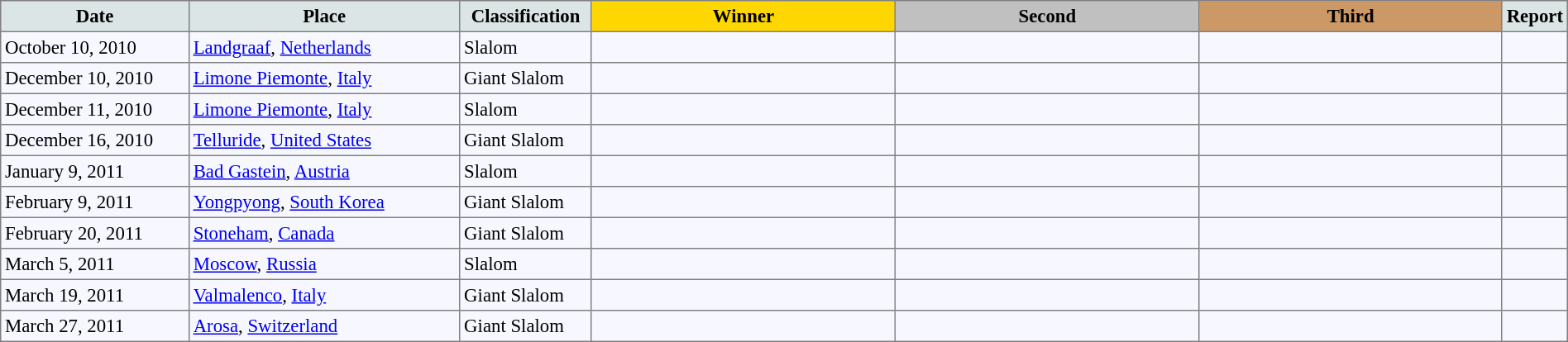<table bgcolor="#f7f8ff" cellpadding="3" cellspacing="0" border="1" style="font-size: 95%; border: gray solid 1px; border-collapse: collapse;">
<tr bgcolor="#CCCCCC">
<td align="center" bgcolor="#DCE5E5" width="150"><strong>Date</strong></td>
<td align="center" bgcolor="#DCE5E5" width="220"><strong>Place</strong></td>
<td align="center" bgcolor="#DCE5E5" width="100"><strong>Classification</strong></td>
<td align="center" bgcolor="gold" width="250"><strong>Winner</strong></td>
<td align="center" bgcolor="silver" width="250"><strong>Second</strong></td>
<td align="center" bgcolor="CC9966" width="250"><strong>Third</strong></td>
<td align="center" bgcolor="#DCE5E5"><strong>Report</strong></td>
</tr>
<tr align="left">
<td>October 10, 2010</td>
<td> <a href='#'>Landgraaf</a>, <a href='#'>Netherlands</a></td>
<td>Slalom</td>
<td></td>
<td></td>
<td></td>
<td></td>
</tr>
<tr align="left">
<td>December 10, 2010</td>
<td> <a href='#'>Limone Piemonte</a>, <a href='#'>Italy</a></td>
<td>Giant Slalom</td>
<td></td>
<td></td>
<td></td>
<td></td>
</tr>
<tr align="left">
<td>December 11, 2010</td>
<td> <a href='#'>Limone Piemonte</a>, <a href='#'>Italy</a></td>
<td>Slalom</td>
<td></td>
<td></td>
<td></td>
<td></td>
</tr>
<tr align="left">
<td>December 16, 2010</td>
<td> <a href='#'>Telluride</a>, <a href='#'>United States</a></td>
<td>Giant Slalom</td>
<td></td>
<td></td>
<td></td>
<td></td>
</tr>
<tr align="left">
<td>January 9, 2011</td>
<td> <a href='#'>Bad Gastein</a>, <a href='#'>Austria</a></td>
<td>Slalom</td>
<td></td>
<td></td>
<td></td>
<td></td>
</tr>
<tr align="left">
<td>February 9, 2011</td>
<td> <a href='#'>Yongpyong</a>, <a href='#'>South Korea</a></td>
<td>Giant Slalom</td>
<td></td>
<td></td>
<td></td>
<td></td>
</tr>
<tr align="left">
<td>February 20, 2011</td>
<td> <a href='#'>Stoneham</a>, <a href='#'>Canada</a></td>
<td>Giant Slalom</td>
<td></td>
<td></td>
<td></td>
<td></td>
</tr>
<tr align="left">
<td>March 5, 2011</td>
<td> <a href='#'>Moscow</a>, <a href='#'>Russia</a></td>
<td>Slalom</td>
<td></td>
<td></td>
<td></td>
<td></td>
</tr>
<tr align="left">
<td>March 19, 2011</td>
<td> <a href='#'>Valmalenco</a>, <a href='#'>Italy</a></td>
<td>Giant Slalom</td>
<td></td>
<td></td>
<td></td>
<td></td>
</tr>
<tr align="left">
<td>March 27, 2011</td>
<td> <a href='#'>Arosa</a>, <a href='#'>Switzerland</a></td>
<td>Giant Slalom</td>
<td></td>
<td></td>
<td></td>
<td></td>
</tr>
</table>
